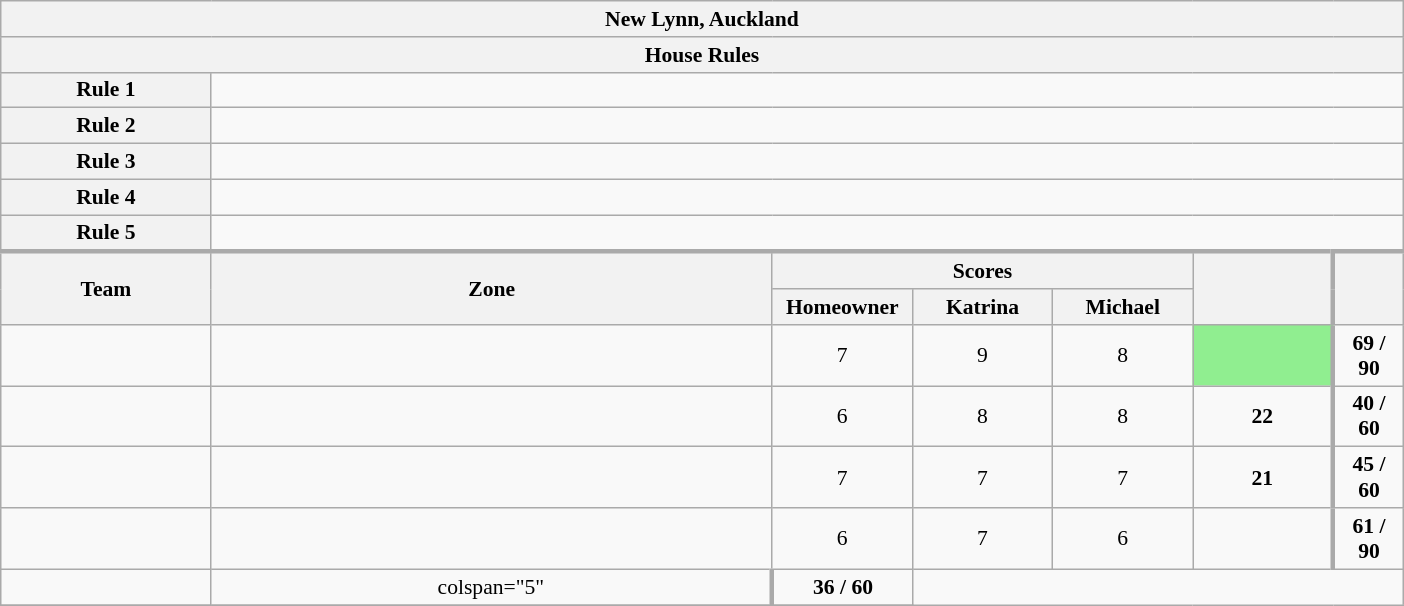<table class="wikitable plainrowheaders" style="text-align:center; font-size:90%; width:65em;">
<tr>
<th colspan="7" >New Lynn, Auckland</th>
</tr>
<tr>
<th colspan="7">House Rules</th>
</tr>
<tr>
<th>Rule 1</th>
<td colspan="6"></td>
</tr>
<tr>
<th>Rule 2</th>
<td colspan="6"></td>
</tr>
<tr>
<th>Rule 3</th>
<td colspan="6"></td>
</tr>
<tr>
<th>Rule 4</th>
<td colspan="6"></td>
</tr>
<tr>
<th>Rule 5</th>
<td colspan="6"></td>
</tr>
<tr style="border-top:3px solid #aaa;">
<th rowspan="2">Team</th>
<th rowspan="2" style="width:40%;">Zone</th>
<th colspan="3" style="width:40%;">Scores</th>
<th rowspan="2" style="width:10%;"></th>
<th rowspan="2" style="width:10%; border-left:3px solid #aaa;"></th>
</tr>
<tr>
<th style="width:10%;">Homeowner</th>
<th style="width:10%;">Katrina</th>
<th style="width:10%;">Michael</th>
</tr>
<tr>
<td style="width:15%;"></td>
<td></td>
<td>7</td>
<td>9</td>
<td>8</td>
<td style="background:lightgreen"></td>
<td style="border-left:3px solid #aaa;"><strong>69 / 90</strong></td>
</tr>
<tr>
<td style="width:15%;"></td>
<td></td>
<td>6</td>
<td>8</td>
<td>8</td>
<td><strong>22</strong></td>
<td style="border-left:3px solid #aaa;"><strong>40 / 60</strong></td>
</tr>
<tr>
<td style="width:15%;"></td>
<td></td>
<td>7</td>
<td>7</td>
<td>7</td>
<td><strong>21</strong></td>
<td style="border-left:3px solid #aaa;"><strong>45 / 60</strong></td>
</tr>
<tr>
<td style="width:15%;"></td>
<td></td>
<td>6</td>
<td>7</td>
<td>6</td>
<td></td>
<td style="border-left:3px solid #aaa;"><strong>61 / 90</strong></td>
</tr>
<tr>
<td style="width:15%;"></td>
<td>colspan="5" </td>
<td style="border-left:3px solid #aaa;"><strong>36 / 60</strong></td>
</tr>
<tr>
</tr>
</table>
